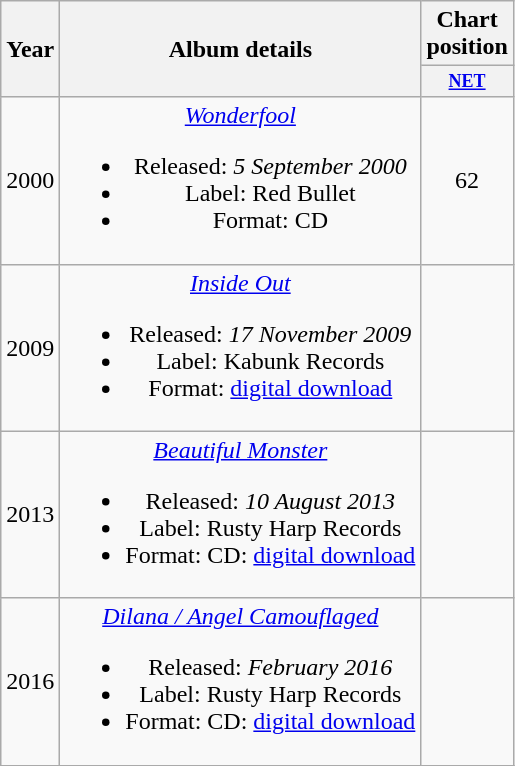<table class=wikitable style="text-align:center;">
<tr>
<th rowspan="2">Year</th>
<th rowspan="2">Album details</th>
<th colspan="1">Chart position</th>
</tr>
<tr>
<th style="width:3em;font-size:75%"><a href='#'>NET</a><br></th>
</tr>
<tr>
<td>2000</td>
<td><em><a href='#'>Wonderfool</a></em><br><ul><li>Released: <em>5 September 2000</em></li><li>Label: Red Bullet</li><li>Format: CD</li></ul></td>
<td>62</td>
</tr>
<tr>
<td>2009</td>
<td><em><a href='#'>Inside Out</a></em><br><ul><li>Released: <em>17 November 2009</em></li><li>Label: Kabunk Records</li><li>Format: <a href='#'>digital download</a></li></ul></td>
<td></td>
</tr>
<tr>
<td>2013</td>
<td><em><a href='#'>Beautiful Monster</a></em><br><ul><li>Released: <em>10 August 2013</em></li><li>Label: Rusty Harp Records</li><li>Format: CD: <a href='#'>digital download</a></li></ul></td>
</tr>
<tr>
<td>2016</td>
<td><em><a href='#'>Dilana / Angel Camouflaged</a></em><br><ul><li>Released: <em>February 2016</em></li><li>Label: Rusty Harp Records</li><li>Format: CD: <a href='#'>digital download</a></li></ul></td>
<td></td>
</tr>
<tr>
</tr>
</table>
